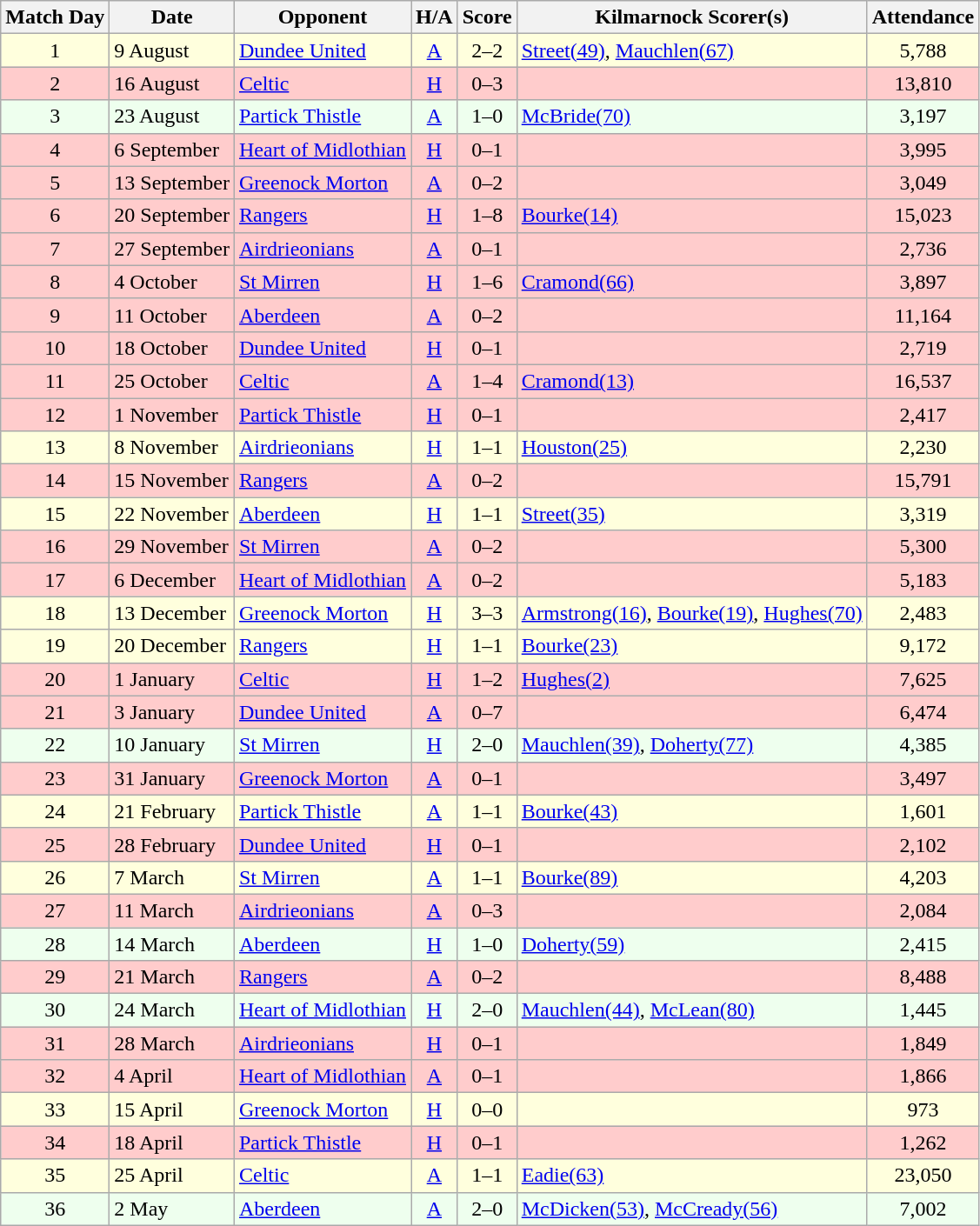<table class="wikitable" style="text-align:center">
<tr>
<th>Match Day</th>
<th>Date</th>
<th>Opponent</th>
<th>H/A</th>
<th>Score</th>
<th>Kilmarnock Scorer(s)</th>
<th>Attendance</th>
</tr>
<tr bgcolor=#FFFFDD>
<td>1</td>
<td align=left>9 August</td>
<td align=left><a href='#'>Dundee United</a></td>
<td><a href='#'>A</a></td>
<td>2–2</td>
<td align=left><a href='#'>Street(49)</a>, <a href='#'>Mauchlen(67)</a></td>
<td>5,788</td>
</tr>
<tr bgcolor=#FFCCCC>
<td>2</td>
<td align=left>16 August</td>
<td align=left><a href='#'>Celtic</a></td>
<td><a href='#'>H</a></td>
<td>0–3</td>
<td align=left></td>
<td>13,810</td>
</tr>
<tr bgcolor=#EEFFEE>
<td>3</td>
<td align=left>23 August</td>
<td align=left><a href='#'>Partick Thistle</a></td>
<td><a href='#'>A</a></td>
<td>1–0</td>
<td align=left><a href='#'>McBride(70)</a></td>
<td>3,197</td>
</tr>
<tr bgcolor=#FFCCCC>
<td>4</td>
<td align=left>6 September</td>
<td align=left><a href='#'>Heart of Midlothian</a></td>
<td><a href='#'>H</a></td>
<td>0–1</td>
<td align=left></td>
<td>3,995</td>
</tr>
<tr bgcolor=#FFCCCC>
<td>5</td>
<td align=left>13 September</td>
<td align=left><a href='#'>Greenock Morton</a></td>
<td><a href='#'>A</a></td>
<td>0–2</td>
<td align=left></td>
<td>3,049</td>
</tr>
<tr bgcolor=#FFCCCC>
<td>6</td>
<td align=left>20 September</td>
<td align=left><a href='#'>Rangers</a></td>
<td><a href='#'>H</a></td>
<td>1–8</td>
<td align=left><a href='#'>Bourke(14)</a></td>
<td>15,023</td>
</tr>
<tr bgcolor=#FFCCCC>
<td>7</td>
<td align=left>27 September</td>
<td align=left><a href='#'>Airdrieonians</a></td>
<td><a href='#'>A</a></td>
<td>0–1</td>
<td align=left></td>
<td>2,736</td>
</tr>
<tr bgcolor=#FFCCCC>
<td>8</td>
<td align=left>4 October</td>
<td align=left><a href='#'>St Mirren</a></td>
<td><a href='#'>H</a></td>
<td>1–6</td>
<td align=left><a href='#'>Cramond(66)</a></td>
<td>3,897</td>
</tr>
<tr bgcolor=#FFCCCC>
<td>9</td>
<td align=left>11 October</td>
<td align=left><a href='#'>Aberdeen</a></td>
<td><a href='#'>A</a></td>
<td>0–2</td>
<td align=left></td>
<td>11,164</td>
</tr>
<tr bgcolor=#FFCCCC>
<td>10</td>
<td align=left>18 October</td>
<td align=left><a href='#'>Dundee United</a></td>
<td><a href='#'>H</a></td>
<td>0–1</td>
<td align=left></td>
<td>2,719</td>
</tr>
<tr bgcolor=#FFCCCC>
<td>11</td>
<td align=left>25 October</td>
<td align=left><a href='#'>Celtic</a></td>
<td><a href='#'>A</a></td>
<td>1–4</td>
<td align=left><a href='#'>Cramond(13)</a></td>
<td>16,537</td>
</tr>
<tr bgcolor=#FFCCCC>
<td>12</td>
<td align=left>1 November</td>
<td align=left><a href='#'>Partick Thistle</a></td>
<td><a href='#'>H</a></td>
<td>0–1</td>
<td align=left></td>
<td>2,417</td>
</tr>
<tr bgcolor=#FFFFDD>
<td>13</td>
<td align=left>8 November</td>
<td align=left><a href='#'>Airdrieonians</a></td>
<td><a href='#'>H</a></td>
<td>1–1</td>
<td align=left><a href='#'>Houston(25)</a></td>
<td>2,230</td>
</tr>
<tr bgcolor=#FFCCCC>
<td>14</td>
<td align=left>15 November</td>
<td align=left><a href='#'>Rangers</a></td>
<td><a href='#'>A</a></td>
<td>0–2</td>
<td align=left></td>
<td>15,791</td>
</tr>
<tr bgcolor=#FFFFDD>
<td>15</td>
<td align=left>22 November</td>
<td align=left><a href='#'>Aberdeen</a></td>
<td><a href='#'>H</a></td>
<td>1–1</td>
<td align=left><a href='#'>Street(35)</a></td>
<td>3,319</td>
</tr>
<tr bgcolor=#FFCCCC>
<td>16</td>
<td align=left>29 November</td>
<td align=left><a href='#'>St Mirren</a></td>
<td><a href='#'>A</a></td>
<td>0–2</td>
<td align=left></td>
<td>5,300</td>
</tr>
<tr bgcolor=#FFCCCC>
<td>17</td>
<td align=left>6 December</td>
<td align=left><a href='#'>Heart of Midlothian</a></td>
<td><a href='#'>A</a></td>
<td>0–2</td>
<td align=left></td>
<td>5,183</td>
</tr>
<tr bgcolor=#FFFFDD>
<td>18</td>
<td align=left>13 December</td>
<td align=left><a href='#'>Greenock Morton</a></td>
<td><a href='#'>H</a></td>
<td>3–3</td>
<td align=left><a href='#'>Armstrong(16)</a>, <a href='#'>Bourke(19)</a>, <a href='#'>Hughes(70)</a></td>
<td>2,483</td>
</tr>
<tr bgcolor=#FFFFDD>
<td>19</td>
<td align=left>20 December</td>
<td align=left><a href='#'>Rangers</a></td>
<td><a href='#'>H</a></td>
<td>1–1</td>
<td align=left><a href='#'>Bourke(23)</a></td>
<td>9,172</td>
</tr>
<tr bgcolor=#FFCCCC>
<td>20</td>
<td align=left>1 January</td>
<td align=left><a href='#'>Celtic</a></td>
<td><a href='#'>H</a></td>
<td>1–2</td>
<td align=left><a href='#'>Hughes(2)</a></td>
<td>7,625</td>
</tr>
<tr bgcolor=#FFCCCC>
<td>21</td>
<td align=left>3 January</td>
<td align=left><a href='#'>Dundee United</a></td>
<td><a href='#'>A</a></td>
<td>0–7</td>
<td align=left></td>
<td>6,474</td>
</tr>
<tr bgcolor=#EEFFEE>
<td>22</td>
<td align=left>10 January</td>
<td align=left><a href='#'>St Mirren</a></td>
<td><a href='#'>H</a></td>
<td>2–0</td>
<td align=left><a href='#'>Mauchlen(39)</a>, <a href='#'>Doherty(77)</a></td>
<td>4,385</td>
</tr>
<tr bgcolor=#FFCCCC>
<td>23</td>
<td align=left>31 January</td>
<td align=left><a href='#'>Greenock Morton</a></td>
<td><a href='#'>A</a></td>
<td>0–1</td>
<td align=left></td>
<td>3,497</td>
</tr>
<tr bgcolor=#FFFFDD>
<td>24</td>
<td align=left>21 February</td>
<td align=left><a href='#'>Partick Thistle</a></td>
<td><a href='#'>A</a></td>
<td>1–1</td>
<td align=left><a href='#'>Bourke(43)</a></td>
<td>1,601</td>
</tr>
<tr bgcolor=#FFCCCC>
<td>25</td>
<td align=left>28 February</td>
<td align=left><a href='#'>Dundee United</a></td>
<td><a href='#'>H</a></td>
<td>0–1</td>
<td align=left></td>
<td>2,102</td>
</tr>
<tr bgcolor=#FFFFDD>
<td>26</td>
<td align=left>7 March</td>
<td align=left><a href='#'>St Mirren</a></td>
<td><a href='#'>A</a></td>
<td>1–1</td>
<td align=left><a href='#'>Bourke(89)</a></td>
<td>4,203</td>
</tr>
<tr bgcolor=#FFCCCC>
<td>27</td>
<td align=left>11 March</td>
<td align=left><a href='#'>Airdrieonians</a></td>
<td><a href='#'>A</a></td>
<td>0–3</td>
<td align=left></td>
<td>2,084</td>
</tr>
<tr bgcolor=#EEFFEE>
<td>28</td>
<td align=left>14 March</td>
<td align=left><a href='#'>Aberdeen</a></td>
<td><a href='#'>H</a></td>
<td>1–0</td>
<td align=left><a href='#'>Doherty(59)</a></td>
<td>2,415</td>
</tr>
<tr bgcolor=#FFCCCC>
<td>29</td>
<td align=left>21 March</td>
<td align=left><a href='#'>Rangers</a></td>
<td><a href='#'>A</a></td>
<td>0–2</td>
<td align=left></td>
<td>8,488</td>
</tr>
<tr bgcolor=#EEFFEE>
<td>30</td>
<td align=left>24 March</td>
<td align=left><a href='#'>Heart of Midlothian</a></td>
<td><a href='#'>H</a></td>
<td>2–0</td>
<td align=left><a href='#'>Mauchlen(44)</a>, <a href='#'>McLean(80)</a></td>
<td>1,445</td>
</tr>
<tr bgcolor=#FFCCCC>
<td>31</td>
<td align=left>28 March</td>
<td align=left><a href='#'>Airdrieonians</a></td>
<td><a href='#'>H</a></td>
<td>0–1</td>
<td align=left></td>
<td>1,849</td>
</tr>
<tr bgcolor=#FFCCCC>
<td>32</td>
<td align=left>4 April</td>
<td align=left><a href='#'>Heart of Midlothian</a></td>
<td><a href='#'>A</a></td>
<td>0–1</td>
<td align=left></td>
<td>1,866</td>
</tr>
<tr bgcolor=#FFFFDD>
<td>33</td>
<td align=left>15 April</td>
<td align=left><a href='#'>Greenock Morton</a></td>
<td><a href='#'>H</a></td>
<td>0–0</td>
<td align=left></td>
<td>973</td>
</tr>
<tr bgcolor=#FFCCCC>
<td>34</td>
<td align=left>18 April</td>
<td align=left><a href='#'>Partick Thistle</a></td>
<td><a href='#'>H</a></td>
<td>0–1</td>
<td align=left></td>
<td>1,262</td>
</tr>
<tr bgcolor=#FFFFDD>
<td>35</td>
<td align=left>25 April</td>
<td align=left><a href='#'>Celtic</a></td>
<td><a href='#'>A</a></td>
<td>1–1</td>
<td align=left><a href='#'>Eadie(63)</a></td>
<td>23,050</td>
</tr>
<tr bgcolor=#EEFFEE>
<td>36</td>
<td align=left>2 May</td>
<td align=left><a href='#'>Aberdeen</a></td>
<td><a href='#'>A</a></td>
<td>2–0</td>
<td align=left><a href='#'>McDicken(53)</a>, <a href='#'>McCready(56)</a></td>
<td>7,002</td>
</tr>
</table>
